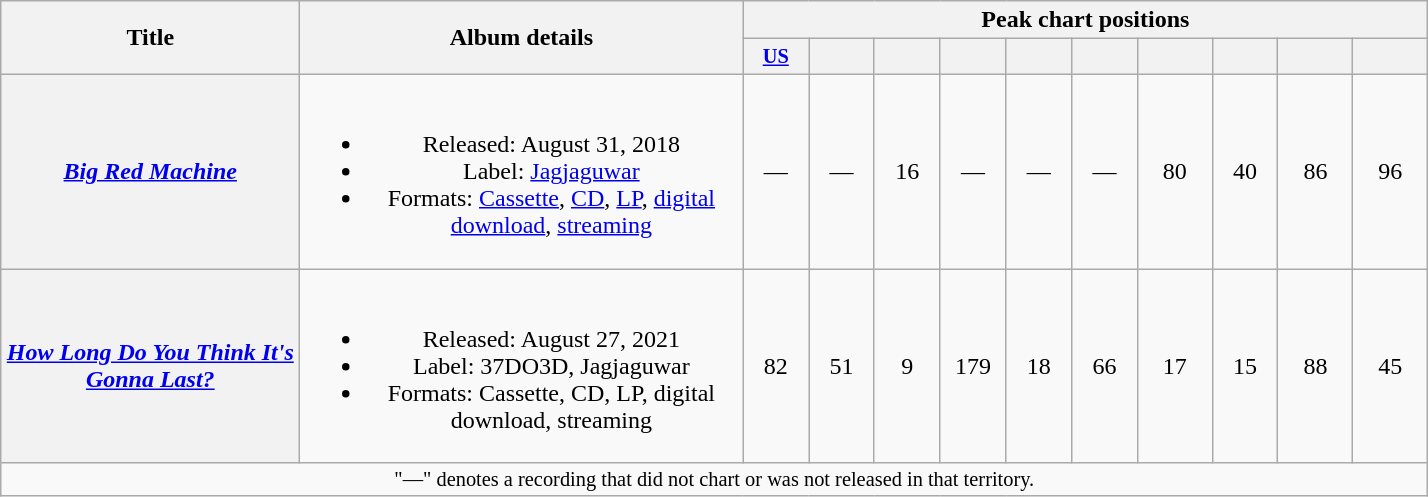<table class="wikitable plainrowheaders" style="text-align:center;">
<tr>
<th scope="col" rowspan="2" style="width:12em;">Title</th>
<th scope="col" rowspan="2" style="width:18em;">Album details</th>
<th colspan="10">Peak chart positions</th>
</tr>
<tr>
<th scope="col" style="width:2.75em;font-size:85%;"><a href='#'>US</a><br></th>
<th scope="col" style="width:2.75em;font-size:85%;"><a href='#'></a><br></th>
<th scope="col" style="width:2.75em;font-size:85%;"><a href='#'></a><br></th>
<th scope="col" style="width:2.75em;font-size:85%;"><a href='#'></a><br></th>
<th scope="col" style="width:2.75em;font-size:85%;"><a href='#'></a><br></th>
<th scope="col" style="width:2.75em;font-size:85%;"><a href='#'></a><br></th>
<th scope="col" style="width:3em;font-size:90%;"><a href='#'></a><br></th>
<th scope="col" style="width:2.75em;font-size:85%;"><a href='#'></a><br></th>
<th scope="col" style="width:3em;font-size:90%;"><a href='#'></a><br></th>
<th scope="col" style="width:3em;font-size:90%;"><a href='#'></a><br></th>
</tr>
<tr>
<th scope="row"><em><a href='#'>Big Red Machine</a></em></th>
<td><br><ul><li>Released: August 31, 2018</li><li>Label: <a href='#'>Jagjaguwar</a></li><li>Formats: <a href='#'>Cassette</a>, <a href='#'>CD</a>, <a href='#'>LP</a>, <a href='#'>digital download</a>, <a href='#'>streaming</a></li></ul></td>
<td>—</td>
<td>—</td>
<td>16</td>
<td>—</td>
<td>—</td>
<td>—</td>
<td>80</td>
<td>40</td>
<td>86</td>
<td>96</td>
</tr>
<tr>
<th scope="row"><em><a href='#'>How Long Do You Think It's Gonna Last?</a></em></th>
<td><br><ul><li>Released: August 27, 2021</li><li>Label: 37DO3D, Jagjaguwar</li><li>Formats: Cassette, CD, LP, digital download, streaming</li></ul></td>
<td>82</td>
<td>51</td>
<td>9</td>
<td>179</td>
<td>18</td>
<td>66</td>
<td>17</td>
<td>15</td>
<td>88</td>
<td>45</td>
</tr>
<tr>
<td colspan="14" style="font-size:85%">"—" denotes a recording that did not chart or was not released in that territory.</td>
</tr>
</table>
